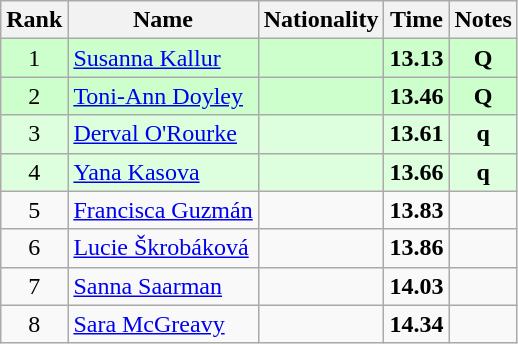<table class="wikitable sortable" style="text-align:center">
<tr>
<th>Rank</th>
<th>Name</th>
<th>Nationality</th>
<th>Time</th>
<th>Notes</th>
</tr>
<tr bgcolor=ccffcc>
<td>1</td>
<td align=left><a href='#'>Susanna Kallur</a></td>
<td align=left></td>
<td><strong>13.13</strong></td>
<td><strong>Q</strong></td>
</tr>
<tr bgcolor=ccffcc>
<td>2</td>
<td align=left><a href='#'>Toni-Ann Doyley</a></td>
<td align=left></td>
<td><strong>13.46</strong></td>
<td><strong>Q</strong></td>
</tr>
<tr bgcolor=ddffdd>
<td>3</td>
<td align=left><a href='#'>Derval O'Rourke</a></td>
<td align=left></td>
<td><strong>13.61</strong></td>
<td><strong>q</strong></td>
</tr>
<tr bgcolor=ddffdd>
<td>4</td>
<td align=left><a href='#'>Yana Kasova</a></td>
<td align=left></td>
<td><strong>13.66</strong></td>
<td><strong>q</strong></td>
</tr>
<tr>
<td>5</td>
<td align=left><a href='#'>Francisca Guzmán</a></td>
<td align=left></td>
<td><strong>13.83</strong></td>
<td></td>
</tr>
<tr>
<td>6</td>
<td align=left><a href='#'>Lucie Škrobáková</a></td>
<td align=left></td>
<td><strong>13.86</strong></td>
<td></td>
</tr>
<tr>
<td>7</td>
<td align=left><a href='#'>Sanna Saarman</a></td>
<td align=left></td>
<td><strong>14.03</strong></td>
<td></td>
</tr>
<tr>
<td>8</td>
<td align=left><a href='#'>Sara McGreavy</a></td>
<td align=left></td>
<td><strong>14.34</strong></td>
<td></td>
</tr>
</table>
